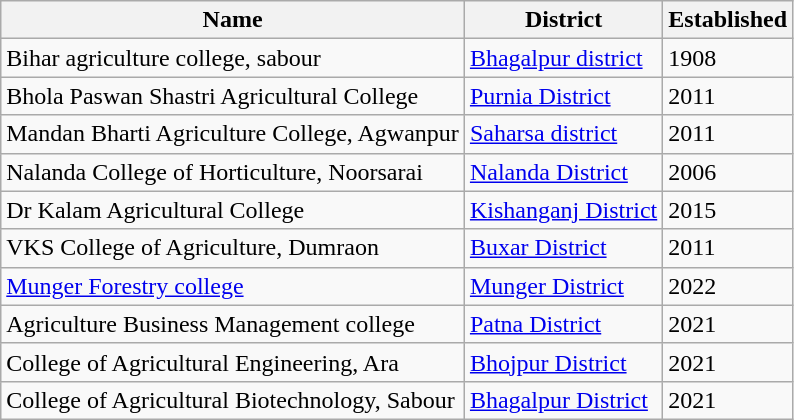<table class="wikitable sortable">
<tr>
<th>Name</th>
<th>District</th>
<th>Established</th>
</tr>
<tr>
<td>Bihar agriculture college, sabour</td>
<td><a href='#'>Bhagalpur district</a></td>
<td>1908</td>
</tr>
<tr>
<td>Bhola Paswan Shastri Agricultural College</td>
<td><a href='#'>Purnia District</a></td>
<td>2011</td>
</tr>
<tr>
<td>Mandan Bharti Agriculture College, Agwanpur</td>
<td><a href='#'>Saharsa district</a></td>
<td>2011</td>
</tr>
<tr>
<td>Nalanda College of Horticulture, Noorsarai</td>
<td><a href='#'>Nalanda District</a></td>
<td>2006</td>
</tr>
<tr>
<td>Dr Kalam Agricultural College</td>
<td><a href='#'>Kishanganj District</a></td>
<td>2015</td>
</tr>
<tr>
<td Veer Kunwar Singh College of Agriculture>VKS College of Agriculture, Dumraon</td>
<td><a href='#'>Buxar District</a></td>
<td>2011</td>
</tr>
<tr>
<td Munger Forestry College><a href='#'>Munger Forestry college</a></td>
<td><a href='#'>Munger District</a></td>
<td>2022</td>
</tr>
<tr>
<td>Agriculture Business Management college</td>
<td><a href='#'>Patna District</a></td>
<td>2021</td>
</tr>
<tr>
<td>College of Agricultural Engineering, Ara</td>
<td><a href='#'>Bhojpur District</a></td>
<td>2021</td>
</tr>
<tr>
<td>College of Agricultural Biotechnology, Sabour</td>
<td><a href='#'>Bhagalpur District</a></td>
<td>2021</td>
</tr>
</table>
